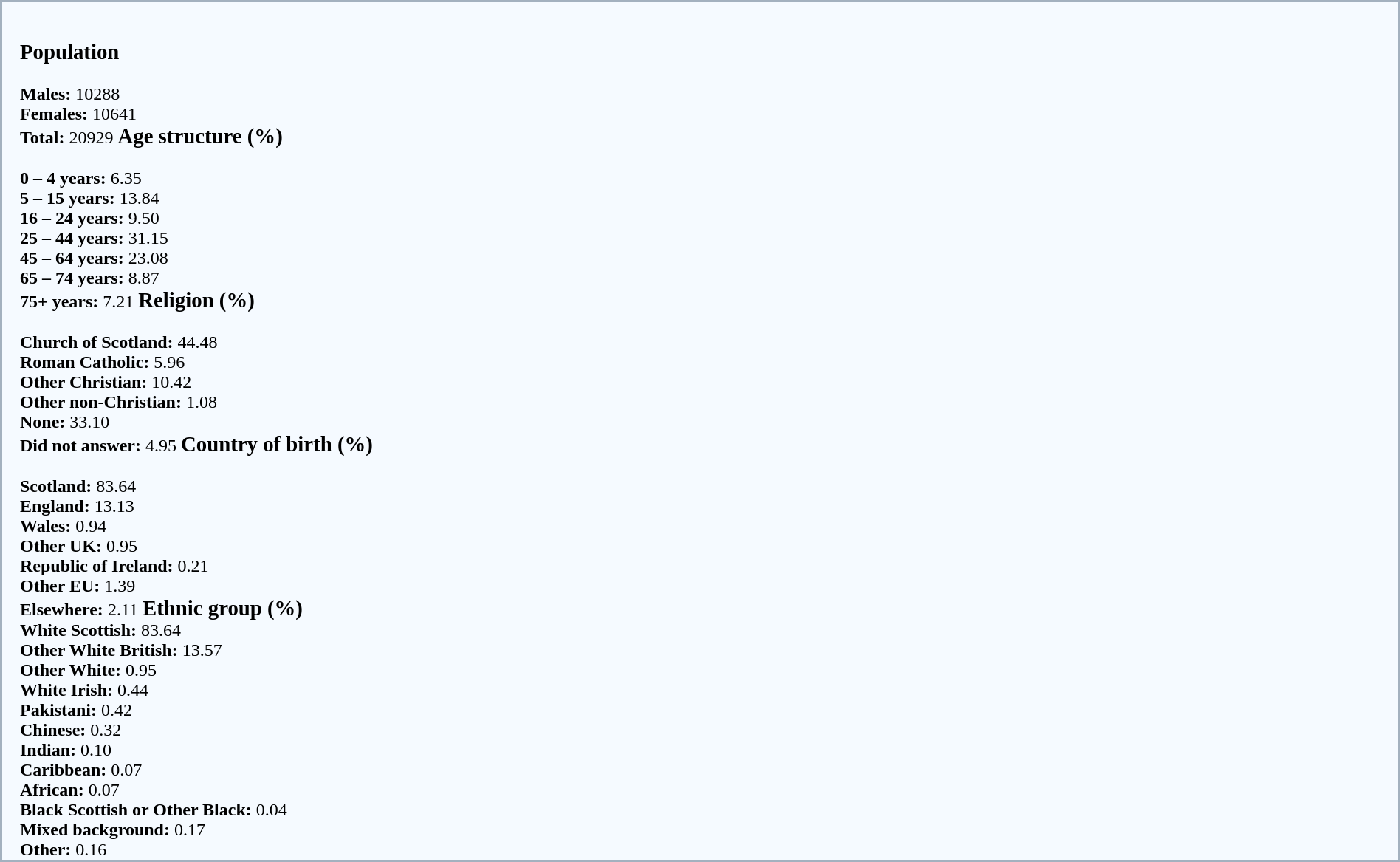<table cellspacing="0" cellpadding="0"  style="margin:auto; width:100%; border:2px #a3b1bf solid; margin-top:1em;">
<tr>
<td id="totdhelp" colspan="2" style="width:100%; margin-top:0; padding-top:1em; padding-left:1em; padding-right:1em; background:#f5faff;"><br><div>

<big><strong>Population</strong></big><br>
<br>
<strong>Males:</strong> 10288<br>
<strong>Females:</strong> 10641<br>
<strong>Total:</strong> 20929

<big><strong>Age structure (%)</strong></big><br>
<br>
<strong>0 – 4 years:</strong> 6.35<br>
<strong>5 – 15 years:</strong> 13.84<br>
<strong>16 – 24 years:</strong> 9.50<br>
<strong>25 – 44 years:</strong> 31.15<br>
<strong>45 – 64 years:</strong> 23.08<br>
<strong>65 – 74 years:</strong> 8.87<br>
<strong>75+ years:</strong> 7.21

<big><strong>Religion (%)</strong></big><br>
<br>
<strong>Church of Scotland:</strong> 44.48<br>
<strong>Roman Catholic:</strong> 5.96<br>
<strong>Other Christian:</strong> 10.42<br>
<strong>Other non-Christian:</strong> 1.08<br>
<strong>None:</strong> 33.10<br>
<strong>Did not answer:</strong> 4.95

<big><strong>Country of birth (%)</strong></big><br>
<br>
<strong>Scotland:</strong> 83.64<br>
<strong>England:</strong> 13.13<br>
<strong>Wales:</strong> 0.94<br>
<strong>Other UK:</strong> 0.95<br>
<strong>Republic of Ireland:</strong> 0.21<br>
<strong>Other EU:</strong> 1.39<br>
<strong>Elsewhere:</strong> 2.11

<big><strong>Ethnic group (%)</strong></big><br><strong>White Scottish:</strong> 83.64<br>
<strong>Other White British:</strong> 13.57<br>
<strong>Other White:</strong> 0.95<br>
<strong>White Irish:</strong> 0.44<br>
<strong>Pakistani:</strong> 0.42<br>
<strong>Chinese:</strong> 0.32<br>
<strong>Indian:</strong> 0.10<br>
<strong>Caribbean:</strong> 0.07<br>
<strong>African:</strong> 0.07<br>
<strong>Black Scottish or Other Black:</strong> 0.04<br>
<strong>Mixed background:</strong> 0.17<br>
<strong>Other:</strong> 0.16

</div></td>
</tr>
</table>
